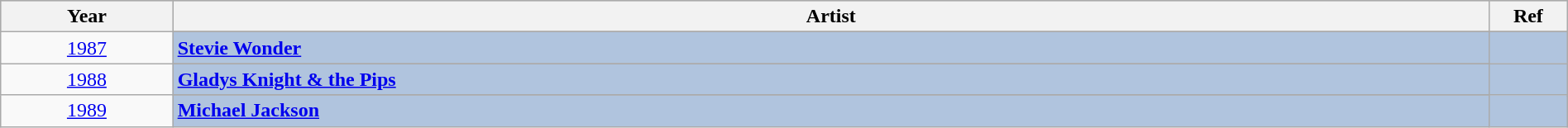<table class="wikitable" style="width:100%;">
<tr style="background:#bebebe;">
<th style="width:11%;">Year</th>
<th style="width:84%;">Artist</th>
<th style="width:5%;">Ref</th>
</tr>
<tr>
<td rowspan="2" align="center"><a href='#'>1987</a></td>
</tr>
<tr style="background:#B0C4DE">
<td><strong><a href='#'>Stevie Wonder</a></strong></td>
<td rowspan="2" align="center"></td>
</tr>
<tr>
<td rowspan="2" align="center"><a href='#'>1988</a></td>
</tr>
<tr style="background:#B0C4DE">
<td><strong><a href='#'>Gladys Knight & the Pips</a></strong></td>
<td rowspan="2" align="center"></td>
</tr>
<tr>
<td rowspan="2" align="center"><a href='#'>1989</a></td>
</tr>
<tr style="background:#B0C4DE">
<td><strong><a href='#'>Michael Jackson</a></strong></td>
<td rowspan="2" align="center"></td>
</tr>
</table>
